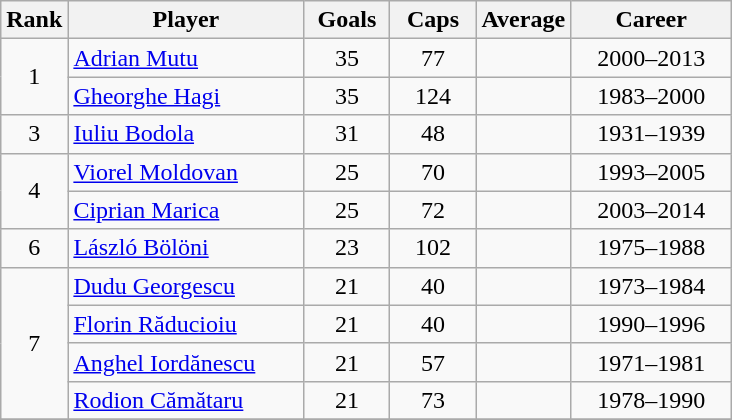<table class="wikitable sortable" style="text-align:center;">
<tr>
<th width="30">Rank</th>
<th style="width:150px;">Player</th>
<th width="50">Goals</th>
<th width="50">Caps</th>
<th width="50">Average</th>
<th style="width:100px;">Career</th>
</tr>
<tr>
<td rowspan=2>1</td>
<td style="text-align:left"><a href='#'>Adrian Mutu</a></td>
<td>35</td>
<td>77</td>
<td></td>
<td>2000–2013</td>
</tr>
<tr>
<td style="text-align:left"><a href='#'>Gheorghe Hagi</a></td>
<td>35</td>
<td>124</td>
<td></td>
<td>1983–2000</td>
</tr>
<tr>
<td>3</td>
<td style="text-align:left"><a href='#'>Iuliu Bodola</a></td>
<td>31</td>
<td>48</td>
<td></td>
<td>1931–1939</td>
</tr>
<tr>
<td rowspan=2>4</td>
<td style="text-align:left"><a href='#'>Viorel Moldovan</a></td>
<td>25</td>
<td>70</td>
<td></td>
<td>1993–2005</td>
</tr>
<tr>
<td style="text-align:left"><a href='#'>Ciprian Marica</a></td>
<td>25</td>
<td>72</td>
<td></td>
<td>2003–2014</td>
</tr>
<tr>
<td>6</td>
<td style="text-align:left"><a href='#'>László Bölöni</a></td>
<td>23</td>
<td>102</td>
<td></td>
<td>1975–1988</td>
</tr>
<tr>
<td rowspan="4">7</td>
<td style="text-align:left"><a href='#'>Dudu Georgescu</a></td>
<td>21</td>
<td>40</td>
<td></td>
<td>1973–1984</td>
</tr>
<tr>
<td style="text-align:left"><a href='#'>Florin Răducioiu</a></td>
<td>21</td>
<td>40</td>
<td></td>
<td>1990–1996</td>
</tr>
<tr>
<td style="text-align:left"><a href='#'>Anghel Iordănescu</a></td>
<td>21</td>
<td>57</td>
<td></td>
<td>1971–1981</td>
</tr>
<tr>
<td style="text-align:left"><a href='#'>Rodion Cămătaru</a></td>
<td>21</td>
<td>73</td>
<td></td>
<td>1978–1990</td>
</tr>
<tr>
</tr>
</table>
